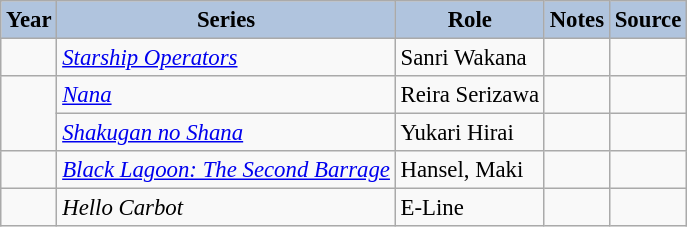<table class="wikitable sortable plainrowheaders" style="width=95%; font-size: 95%;">
<tr>
<th style="background:#b0c4de;">Year</th>
<th style="background:#b0c4de;">Series</th>
<th style="background:#b0c4de;">Role</th>
<th style="background:#b0c4de;" class="unsortable">Notes</th>
<th style="background:#b0c4de;" class="unsortable">Source</th>
</tr>
<tr>
<td></td>
<td><em><a href='#'>Starship Operators</a></em></td>
<td>Sanri Wakana</td>
<td> </td>
<td></td>
</tr>
<tr>
<td rowspan="2"></td>
<td><em><a href='#'>Nana</a></em></td>
<td>Reira Serizawa</td>
<td> </td>
<td></td>
</tr>
<tr>
<td><em><a href='#'>Shakugan no Shana</a></em></td>
<td>Yukari Hirai</td>
<td> </td>
<td></td>
</tr>
<tr>
<td></td>
<td><em><a href='#'>Black Lagoon: The Second Barrage</a></em></td>
<td>Hansel, Maki</td>
<td> </td>
<td></td>
</tr>
<tr>
<td></td>
<td><em>Hello Carbot</em></td>
<td>E-Line</td>
<td> </td>
<td></td>
</tr>
</table>
